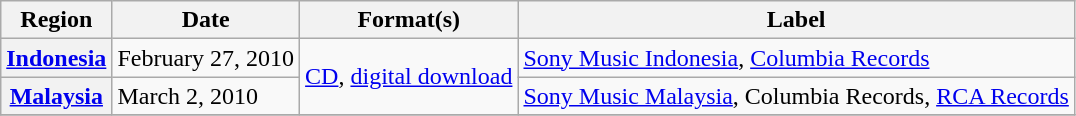<table class="wikitable plainrowheaders">
<tr>
<th scope="col">Region</th>
<th scope="col">Date</th>
<th scope="col">Format(s)</th>
<th scope="col">Label</th>
</tr>
<tr>
<th scope="row"><a href='#'>Indonesia</a></th>
<td>February 27, 2010</td>
<td rowspan="2"><a href='#'>CD</a>, <a href='#'>digital download</a></td>
<td><a href='#'>Sony Music Indonesia</a>, <a href='#'>Columbia Records</a></td>
</tr>
<tr>
<th scope="row"><a href='#'>Malaysia</a></th>
<td>March 2, 2010</td>
<td><a href='#'>Sony Music Malaysia</a>, Columbia Records, <a href='#'>RCA Records</a></td>
</tr>
<tr>
</tr>
</table>
